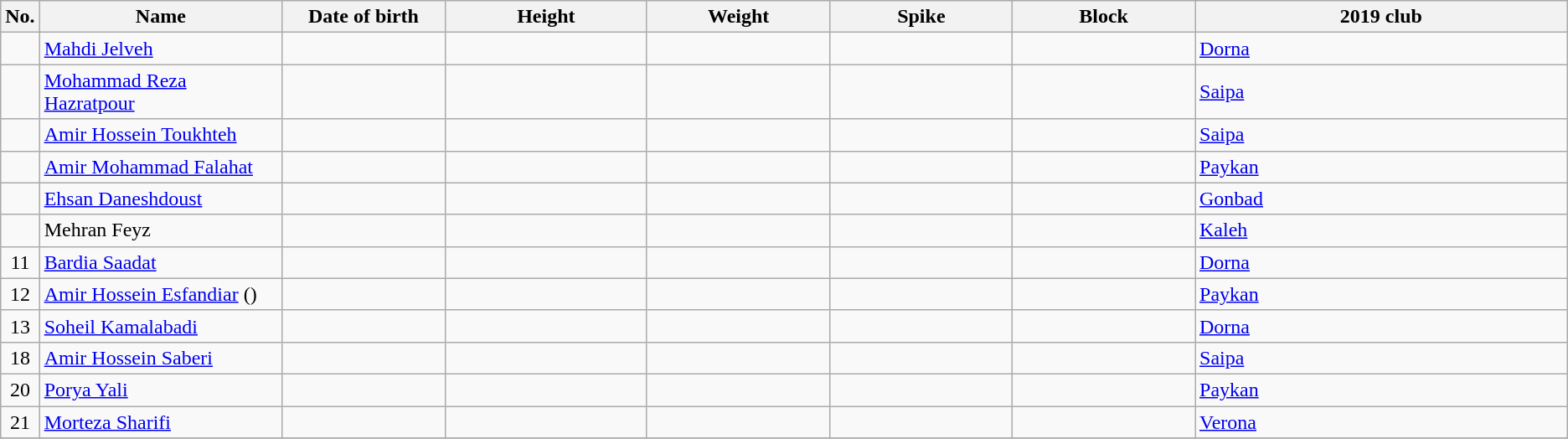<table class="wikitable sortable" style="font-size:100%; text-align:center;">
<tr>
<th>No.</th>
<th style="width:12em">Name</th>
<th style="width:8em">Date of birth</th>
<th style="width:10em">Height</th>
<th style="width:9em">Weight</th>
<th style="width:9em">Spike</th>
<th style="width:9em">Block</th>
<th style="width:19em">2019 club</th>
</tr>
<tr>
<td></td>
<td align=left><a href='#'>Mahdi Jelveh</a></td>
<td align=right></td>
<td></td>
<td></td>
<td></td>
<td></td>
<td align=left> <a href='#'>Dorna</a></td>
</tr>
<tr>
<td></td>
<td align=left><a href='#'>Mohammad Reza Hazratpour</a></td>
<td align=right></td>
<td></td>
<td></td>
<td></td>
<td></td>
<td align=left> <a href='#'>Saipa</a></td>
</tr>
<tr>
<td></td>
<td align=left><a href='#'>Amir Hossein Toukhteh</a></td>
<td align=right></td>
<td></td>
<td></td>
<td></td>
<td></td>
<td align=left> <a href='#'>Saipa</a></td>
</tr>
<tr>
<td></td>
<td align=left><a href='#'>Amir Mohammad Falahat</a></td>
<td align=right></td>
<td></td>
<td></td>
<td></td>
<td></td>
<td align=left> <a href='#'>Paykan</a></td>
</tr>
<tr>
<td></td>
<td align=left><a href='#'>Ehsan Daneshdoust</a></td>
<td align=right></td>
<td></td>
<td></td>
<td></td>
<td></td>
<td align=left> <a href='#'>Gonbad</a></td>
</tr>
<tr>
<td></td>
<td align=left>Mehran Feyz</td>
<td align=right></td>
<td></td>
<td></td>
<td></td>
<td></td>
<td align=left> <a href='#'>Kaleh</a></td>
</tr>
<tr>
<td>11</td>
<td align=left><a href='#'>Bardia Saadat</a></td>
<td align=right></td>
<td></td>
<td></td>
<td></td>
<td></td>
<td align=left> <a href='#'>Dorna</a></td>
</tr>
<tr>
<td>12</td>
<td align=left><a href='#'>Amir Hossein Esfandiar</a> ()</td>
<td align=right></td>
<td></td>
<td></td>
<td></td>
<td></td>
<td align=left> <a href='#'>Paykan</a></td>
</tr>
<tr>
<td>13</td>
<td align=left><a href='#'>Soheil Kamalabadi</a></td>
<td align=right></td>
<td></td>
<td></td>
<td></td>
<td></td>
<td align=left> <a href='#'>Dorna</a></td>
</tr>
<tr>
<td>18</td>
<td align=left><a href='#'>Amir Hossein Saberi</a></td>
<td align=right></td>
<td></td>
<td></td>
<td></td>
<td></td>
<td align=left> <a href='#'>Saipa</a></td>
</tr>
<tr>
<td>20</td>
<td align=left><a href='#'>Porya Yali</a></td>
<td align=right></td>
<td></td>
<td></td>
<td></td>
<td></td>
<td align=left> <a href='#'>Paykan</a></td>
</tr>
<tr>
<td>21</td>
<td align=left><a href='#'>Morteza Sharifi</a></td>
<td align=right></td>
<td></td>
<td></td>
<td></td>
<td></td>
<td align=left> <a href='#'>Verona</a></td>
</tr>
<tr>
</tr>
</table>
